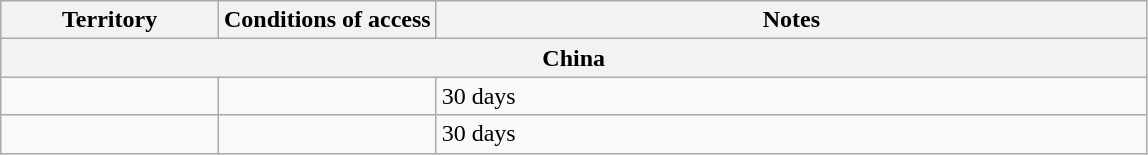<table class="wikitable" style="text-align: left; table-layout: fixed;">
<tr>
<th style="width:19%;">Territory</th>
<th style="width:19%;">Conditions of access</th>
<th style="width:62%;">Notes</th>
</tr>
<tr>
<th colspan="3">China</th>
</tr>
<tr>
<td></td>
<td></td>
<td>30 days</td>
</tr>
<tr>
<td></td>
<td></td>
<td>30 days</td>
</tr>
</table>
